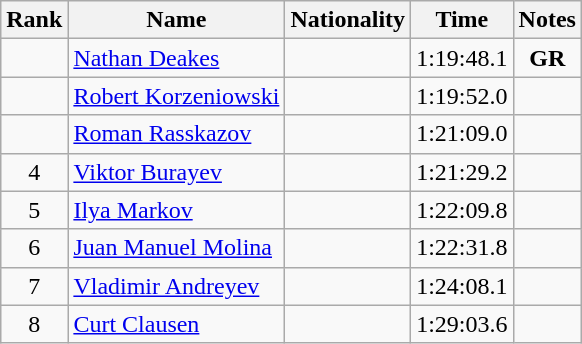<table class="wikitable sortable" style="text-align:center">
<tr>
<th>Rank</th>
<th>Name</th>
<th>Nationality</th>
<th>Time</th>
<th>Notes</th>
</tr>
<tr>
<td></td>
<td align=left><a href='#'>Nathan Deakes</a></td>
<td align=left></td>
<td>1:19:48.1</td>
<td><strong>GR</strong></td>
</tr>
<tr>
<td></td>
<td align=left><a href='#'>Robert Korzeniowski</a></td>
<td align=left></td>
<td>1:19:52.0</td>
<td></td>
</tr>
<tr>
<td></td>
<td align=left><a href='#'>Roman Rasskazov</a></td>
<td align=left></td>
<td>1:21:09.0</td>
<td></td>
</tr>
<tr>
<td>4</td>
<td align=left><a href='#'>Viktor Burayev</a></td>
<td align=left></td>
<td>1:21:29.2</td>
<td></td>
</tr>
<tr>
<td>5</td>
<td align=left><a href='#'>Ilya Markov</a></td>
<td align=left></td>
<td>1:22:09.8</td>
<td></td>
</tr>
<tr>
<td>6</td>
<td align=left><a href='#'>Juan Manuel Molina</a></td>
<td align=left></td>
<td>1:22:31.8</td>
<td></td>
</tr>
<tr>
<td>7</td>
<td align=left><a href='#'>Vladimir Andreyev</a></td>
<td align=left></td>
<td>1:24:08.1</td>
<td></td>
</tr>
<tr>
<td>8</td>
<td align=left><a href='#'>Curt Clausen</a></td>
<td align=left></td>
<td>1:29:03.6</td>
<td></td>
</tr>
</table>
